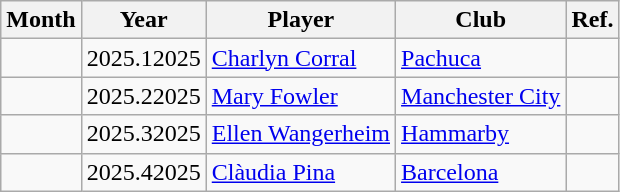<table class="wikitable sortable">
<tr>
<th>Month</th>
<th>Year</th>
<th>Player</th>
<th>Club</th>
<th class="unsortable">Ref.</th>
</tr>
<tr>
<td></td>
<td align=center><span>2025.1</span>2025</td>
<td> <a href='#'>Charlyn Corral</a></td>
<td> <a href='#'>Pachuca</a></td>
<td align="center"></td>
</tr>
<tr>
<td></td>
<td align=center><span>2025.2</span>2025</td>
<td> <a href='#'>Mary Fowler</a></td>
<td> <a href='#'>Manchester City</a></td>
<td align="center"></td>
</tr>
<tr>
<td></td>
<td align=center><span>2025.3</span>2025</td>
<td> <a href='#'>Ellen Wangerheim</a></td>
<td> <a href='#'>Hammarby</a></td>
<td align="center"></td>
</tr>
<tr>
<td></td>
<td align=center><span>2025.4</span>2025</td>
<td> <a href='#'>Clàudia Pina</a></td>
<td> <a href='#'>Barcelona</a></td>
<td align="center"></td>
</tr>
</table>
